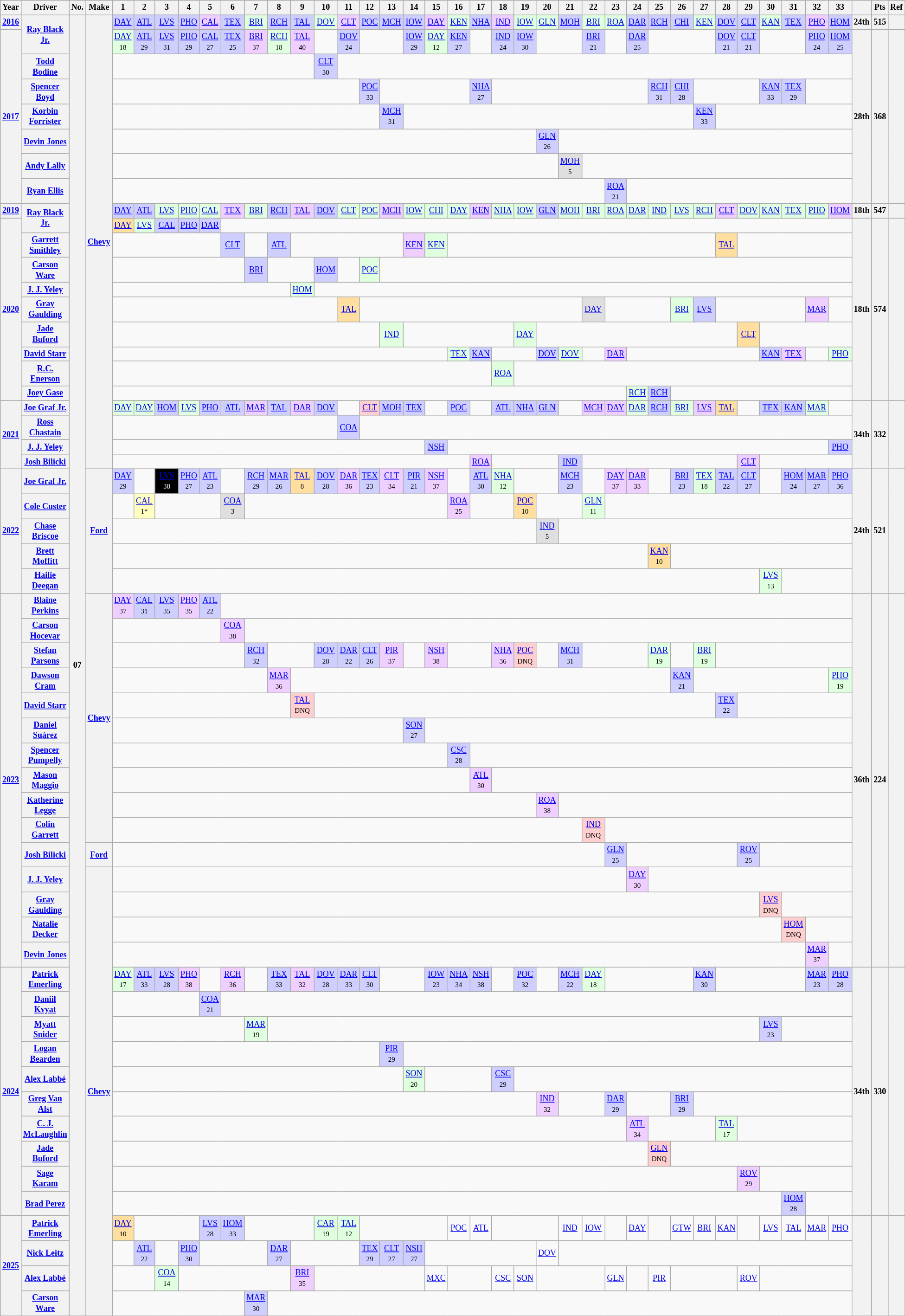<table class="wikitable" style="text-align:center; font-size:75%">
<tr>
<th>Year</th>
<th>Driver</th>
<th>No.</th>
<th>Make</th>
<th>1</th>
<th>2</th>
<th>3</th>
<th>4</th>
<th>5</th>
<th>6</th>
<th>7</th>
<th>8</th>
<th>9</th>
<th>10</th>
<th>11</th>
<th>12</th>
<th>13</th>
<th>14</th>
<th>15</th>
<th>16</th>
<th>17</th>
<th>18</th>
<th>19</th>
<th>20</th>
<th>21</th>
<th>22</th>
<th>23</th>
<th>24</th>
<th>25</th>
<th>26</th>
<th>27</th>
<th>28</th>
<th>29</th>
<th>30</th>
<th>31</th>
<th>32</th>
<th>33</th>
<th></th>
<th>Pts</th>
<th>Ref</th>
</tr>
<tr>
<th><a href='#'>2016</a></th>
<th rowspan=2><a href='#'>Ray Black Jr.</a></th>
<th rowspan="56">07</th>
<th rowspan=22><a href='#'>Chevy</a></th>
<td style="background:#CFCFFF;"><a href='#'>DAY</a><br></td>
<td style="background:#CFCFFF;"><a href='#'>ATL</a><br></td>
<td style="background:#CFCFFF;"><a href='#'>LVS</a><br></td>
<td style="background:#CFCFFF;"><a href='#'>PHO</a><br></td>
<td style="background:#EFCFFF;"><a href='#'>CAL</a><br></td>
<td style="background:#CFCFFF;"><a href='#'>TEX</a><br></td>
<td style="background:#DFFFDF;"><a href='#'>BRI</a><br></td>
<td style="background:#CFCFFF;"><a href='#'>RCH</a><br></td>
<td style="background:#CFCFFF;"><a href='#'>TAL</a><br></td>
<td style="background:#DFFFDF;"><a href='#'>DOV</a><br></td>
<td style="background:#EFCFFF;"><a href='#'>CLT</a><br></td>
<td style="background:#CFCFFF;"><a href='#'>POC</a><br></td>
<td style="background:#CFCFFF;"><a href='#'>MCH</a><br></td>
<td style="background:#CFCFFF;"><a href='#'>IOW</a><br></td>
<td style="background:#EFCFFF;"><a href='#'>DAY</a><br></td>
<td style="background:#DFFFDF;"><a href='#'>KEN</a><br></td>
<td style="background:#CFCFFF;"><a href='#'>NHA</a><br></td>
<td style="background:#EFCFFF;"><a href='#'>IND</a><br></td>
<td style="background:#DFFFDF;"><a href='#'>IOW</a><br></td>
<td style="background:#DFFFDF;"><a href='#'>GLN</a><br></td>
<td style="background:#CFCFFF;"><a href='#'>MOH</a><br></td>
<td style="background:#DFFFDF;"><a href='#'>BRI</a><br></td>
<td style="background:#DFFFDF;"><a href='#'>ROA</a><br></td>
<td style="background:#CFCFFF;"><a href='#'>DAR</a><br></td>
<td style="background:#CFCFFF;"><a href='#'>RCH</a><br></td>
<td style="background:#CFCFFF;"><a href='#'>CHI</a><br></td>
<td style="background:#DFFFDF;"><a href='#'>KEN</a><br></td>
<td style="background:#CFCFFF;"><a href='#'>DOV</a><br></td>
<td style="background:#CFCFFF;"><a href='#'>CLT</a><br></td>
<td style="background:#DFFFDF;"><a href='#'>KAN</a><br></td>
<td style="background:#CFCFFF;"><a href='#'>TEX</a><br></td>
<td style="background:#EFCFFF;"><a href='#'>PHO</a><br></td>
<td style="background:#CFCFFF;"><a href='#'>HOM</a><br></td>
<th>24th</th>
<th>515</th>
<th></th>
</tr>
<tr>
<th rowspan=7><a href='#'>2017</a></th>
<td style="background:#DFFFDF;"><a href='#'>DAY</a><br><small>18</small></td>
<td style="background:#CFCFFF;"><a href='#'>ATL</a><br><small>29</small></td>
<td style="background:#CFCFFF;"><a href='#'>LVS</a><br><small>31</small></td>
<td style="background:#CFCFFF;"><a href='#'>PHO</a><br><small>29</small></td>
<td style="background:#CFCFFF;"><a href='#'>CAL</a><br><small>27</small></td>
<td style="background:#CFCFFF;"><a href='#'>TEX</a><br><small>25</small></td>
<td style="background:#EFCFFF;"><a href='#'>BRI</a><br><small>37</small></td>
<td style="background:#DFFFDF;"><a href='#'>RCH</a><br><small>18</small></td>
<td style="background:#EFCFFF;"><a href='#'>TAL</a><br><small>40</small></td>
<td></td>
<td style="background:#CFCFFF;"><a href='#'>DOV</a><br><small>24</small></td>
<td colspan=2></td>
<td style="background:#CFCFFF;"><a href='#'>IOW</a><br><small>29</small></td>
<td style="background:#DFFFDF;"><a href='#'>DAY</a><br><small>12</small></td>
<td style="background:#CFCFFF;"><a href='#'>KEN</a><br><small>27</small></td>
<td></td>
<td style="background:#CFCFFF;"><a href='#'>IND</a><br><small>24</small></td>
<td style="background:#CFCFFF;"><a href='#'>IOW</a><br><small>30</small></td>
<td colspan=2></td>
<td style="background:#CFCFFF;"><a href='#'>BRI</a><br><small>21</small></td>
<td></td>
<td style="background:#CFCFFF;"><a href='#'>DAR</a><br><small>25</small></td>
<td colspan=3></td>
<td style="background:#CFCFFF;"><a href='#'>DOV</a><br><small>21</small></td>
<td style="background:#CFCFFF;"><a href='#'>CLT</a><br><small>21</small></td>
<td colspan=2></td>
<td style="background:#CFCFFF;"><a href='#'>PHO</a><br><small>24</small></td>
<td style="background:#CFCFFF;"><a href='#'>HOM</a><br><small>25</small></td>
<th rowspan=7>28th</th>
<th rowspan=7>368</th>
<th rowspan=7></th>
</tr>
<tr>
<th><a href='#'>Todd Bodine</a></th>
<td colspan=9></td>
<td style="background:#CFCFFF;"><a href='#'>CLT</a><br><small>30</small></td>
<td colspan=23></td>
</tr>
<tr>
<th><a href='#'>Spencer Boyd</a></th>
<td colspan=11></td>
<td style="background:#CFCFFF;"><a href='#'>POC</a><br><small>33</small></td>
<td colspan=4></td>
<td style="background:#CFCFFF;"><a href='#'>NHA</a><br><small>27</small></td>
<td colspan=7></td>
<td style="background:#CFCFFF;"><a href='#'>RCH</a><br><small>31</small></td>
<td style="background:#CFCFFF;"><a href='#'>CHI</a><br><small>28</small></td>
<td colspan=3></td>
<td style="background:#CFCFFF;"><a href='#'>KAN</a><br><small>33</small></td>
<td style="background:#CFCFFF;"><a href='#'>TEX</a><br><small>29</small></td>
<td colspan=2></td>
</tr>
<tr>
<th><a href='#'>Korbin Forrister</a></th>
<td colspan=12></td>
<td style="background:#CFCFFF;"><a href='#'>MCH</a><br><small>31</small></td>
<td colspan=13></td>
<td style="background:#CFCFFF;"><a href='#'>KEN</a><br><small>33</small></td>
<td colspan=6></td>
</tr>
<tr>
<th><a href='#'>Devin Jones</a></th>
<td colspan=19></td>
<td style="background:#CFCFFF;"><a href='#'>GLN</a><br><small>26</small></td>
<td colspan=13></td>
</tr>
<tr>
<th><a href='#'>Andy Lally</a></th>
<td colspan=20></td>
<td style="background:#DFDFDF;"><a href='#'>MOH</a><br><small>5</small></td>
<td colspan=12></td>
</tr>
<tr>
<th><a href='#'>Ryan Ellis</a></th>
<td colspan=22></td>
<td style="background:#CFCFFF;"><a href='#'>ROA</a><br><small>21</small></td>
<td colspan=10></td>
</tr>
<tr>
<th><a href='#'>2019</a></th>
<th rowspan=2><a href='#'>Ray Black Jr.</a></th>
<td style="background:#CFCFFF;"><a href='#'>DAY</a><br></td>
<td style="background:#CFCFFF;"><a href='#'>ATL</a><br></td>
<td style="background:#DFFFDF;"><a href='#'>LVS</a><br></td>
<td style="background:#DFFFDF;"><a href='#'>PHO</a><br></td>
<td style="background:#DFFFDF;"><a href='#'>CAL</a><br></td>
<td style="background:#EFCFFF;"><a href='#'>TEX</a><br></td>
<td style="background:#DFFFDF;"><a href='#'>BRI</a><br></td>
<td style="background:#CFCFFF;"><a href='#'>RCH</a><br></td>
<td style="background:#EFCFFF;"><a href='#'>TAL</a><br></td>
<td style="background:#CFCFFF;"><a href='#'>DOV</a><br></td>
<td style="background:#DFFFDF;"><a href='#'>CLT</a><br></td>
<td style="background:#DFFFDF;"><a href='#'>POC</a><br></td>
<td style="background:#EFCFFF;"><a href='#'>MCH</a><br></td>
<td style="background:#DFFFDF;"><a href='#'>IOW</a><br></td>
<td style="background:#DFFFDF;"><a href='#'>CHI</a><br></td>
<td style="background:#DFFFDF;"><a href='#'>DAY</a><br></td>
<td style="background:#EFCFFF;"><a href='#'>KEN</a><br></td>
<td style="background:#DFFFDF;"><a href='#'>NHA</a><br></td>
<td style="background:#DFFFDF;"><a href='#'>IOW</a><br></td>
<td style="background:#CFCFFF;"><a href='#'>GLN</a><br></td>
<td style="background:#DFFFDF;"><a href='#'>MOH</a><br></td>
<td style="background:#DFFFDF;"><a href='#'>BRI</a><br></td>
<td style="background:#DFFFDF;"><a href='#'>ROA</a><br></td>
<td style="background:#DFFFDF;"><a href='#'>DAR</a><br></td>
<td style="background:#DFFFDF;"><a href='#'>IND</a><br></td>
<td style="background:#DFFFDF;"><a href='#'>LVS</a><br></td>
<td style="background:#DFFFDF;"><a href='#'>RCH</a><br></td>
<td style="background:#EFCFFF;"><a href='#'>CLT</a><br></td>
<td style="background:#DFFFDF;"><a href='#'>DOV</a><br></td>
<td style="background:#DFFFDF;"><a href='#'>KAN</a><br></td>
<td style="background:#DFFFDF;"><a href='#'>TEX</a><br></td>
<td style="background:#DFFFDF;"><a href='#'>PHO</a><br></td>
<td style="background:#EFCFFF;"><a href='#'>HOM</a><br></td>
<th>18th</th>
<th>547</th>
<th></th>
</tr>
<tr>
<th rowspan=9><a href='#'>2020</a></th>
<td style="background:#FFDF9F;"><a href='#'>DAY</a><br></td>
<td style="background:#DFFFDF;"><a href='#'>LVS</a><br></td>
<td style="background:#CFCFFF;"><a href='#'>CAL</a><br></td>
<td style="background:#CFCFFF;"><a href='#'>PHO</a><br></td>
<td style="background:#CFCFFF;"><a href='#'>DAR</a><br></td>
<td colspan=28></td>
<th rowspan=9>18th</th>
<th rowspan=9>574</th>
<th rowspan=9></th>
</tr>
<tr>
<th><a href='#'>Garrett Smithley</a></th>
<td colspan=5></td>
<td style="background:#CFCFFF;"><a href='#'>CLT</a><br></td>
<td colspan=1></td>
<td style="background:#CFCFFF;"><a href='#'>ATL</a><br></td>
<td colspan=5></td>
<td style="background:#EFCFFF;"><a href='#'>KEN</a><br></td>
<td style="background:#DFFFDF;"><a href='#'>KEN</a><br></td>
<td colspan=12></td>
<td style="background:#FFDF9F;"><a href='#'>TAL</a><br></td>
<td colspan=5></td>
</tr>
<tr>
<th><a href='#'>Carson Ware</a></th>
<td colspan=6></td>
<td style="background:#CFCFFF;"><a href='#'>BRI</a><br></td>
<td colspan=2></td>
<td style="background:#CFCFFF;"><a href='#'>HOM</a><br></td>
<td colspan=1></td>
<td style="background:#DFFFDF;"><a href='#'>POC</a><br></td>
<td colspan=21></td>
</tr>
<tr>
<th><a href='#'>J. J. Yeley</a></th>
<td colspan=8></td>
<td style="background:#DFFFDF;"><a href='#'>HOM</a><br></td>
<td colspan=24></td>
</tr>
<tr>
<th><a href='#'>Gray Gaulding</a></th>
<td colspan=10></td>
<td style="background:#FFDF9F;"><a href='#'>TAL</a><br></td>
<td colspan=10></td>
<td style="background:#DFDFDF;"><a href='#'>DAY</a><br></td>
<td colspan=3></td>
<td style="background:#DFFFDF;"><a href='#'>BRI</a><br></td>
<td style="background:#CFCFFF;"><a href='#'>LVS</a><br></td>
<td colspan=4></td>
<td style="background:#EFCFFF;"><a href='#'>MAR</a><br></td>
<td colspan=1></td>
</tr>
<tr>
<th><a href='#'>Jade Buford</a></th>
<td colspan=12></td>
<td style="background:#DFFFDF;"><a href='#'>IND</a><br></td>
<td colspan=5></td>
<td style="background:#DFFFDF;"><a href='#'>DAY</a><br></td>
<td colspan=9></td>
<td style="background:#FFDF9F;"><a href='#'>CLT</a><br></td>
<td colspan=4></td>
</tr>
<tr>
<th><a href='#'>David Starr</a></th>
<td colspan=15></td>
<td style="background:#DFFFDF;"><a href='#'>TEX</a><br></td>
<td style="background:#CFCFFF;"><a href='#'>KAN</a><br></td>
<td colspan=2></td>
<td style="background:#CFCFFF;"><a href='#'>DOV</a><br></td>
<td style="background:#DFFFDF;"><a href='#'>DOV</a><br></td>
<td colspan=1></td>
<td style="background:#EFCFFF;"><a href='#'>DAR</a><br></td>
<td colspan=6></td>
<td style="background:#CFCFFF;"><a href='#'>KAN</a><br></td>
<td style="background:#EFCFFF;"><a href='#'>TEX</a><br></td>
<td colspan=1></td>
<td style="background:#DFFFDF;"><a href='#'>PHO</a><br></td>
</tr>
<tr>
<th><a href='#'>R.C. Enerson</a></th>
<td colspan=17></td>
<td style="background:#DFFFDF;"><a href='#'>ROA</a><br></td>
<td colspan=15></td>
</tr>
<tr>
<th><a href='#'>Joey Gase</a></th>
<td colspan=23></td>
<td style="background:#DFFFDF;"><a href='#'>RCH</a><br></td>
<td style="background:#CFCFFF;"><a href='#'>RCH</a><br></td>
<td colspan=8></td>
</tr>
<tr>
<th Rowspan=4><a href='#'>2021</a></th>
<th><a href='#'>Joe Graf Jr.</a></th>
<td style="background:#DFFFDF;"><a href='#'>DAY</a><br></td>
<td style="background:#DFFFDF;"><a href='#'>DAY</a><br></td>
<td style="background:#CFCFFF;"><a href='#'>HOM</a><br></td>
<td style="background:#DFFFDF;"><a href='#'>LVS</a><br></td>
<td style="background:#CFCFFF;"><a href='#'>PHO</a><br></td>
<td style="background:#CFCFFF;"><a href='#'>ATL</a><br></td>
<td style="background:#EFCFFF;"><a href='#'>MAR</a><br></td>
<td style="background:#CFCFFF;"><a href='#'>TAL</a><br></td>
<td style="background:#EFCFFF;"><a href='#'>DAR</a><br></td>
<td style="background:#CFCFFF;"><a href='#'>DOV</a><br></td>
<td colspan=1></td>
<td style="background:#FFCFCF;"><a href='#'>CLT</a><br></td>
<td style="background:#CFCFFF;"><a href='#'>MOH</a><br></td>
<td style="background:#CFCFFF;"><a href='#'>TEX</a><br></td>
<td colspan=1></td>
<td style="background:#CFCFFF;"><a href='#'>POC</a><br></td>
<td colspan=1></td>
<td style="background:#CFCFFF;"><a href='#'>ATL</a><br></td>
<td style="background:#CFCFFF;"><a href='#'>NHA</a><br></td>
<td style="background:#CFCFFF;"><a href='#'>GLN</a><br></td>
<td colspan=1></td>
<td style="background:#EFCFFF;"><a href='#'>MCH</a><br></td>
<td style="background:#EFCFFF;"><a href='#'>DAY</a><br></td>
<td style="background:#DFFFDF;"><a href='#'>DAR</a><br></td>
<td style="background:#CFCFFF;"><a href='#'>RCH</a><br></td>
<td style="background:#DFFFDF;"><a href='#'>BRI</a><br></td>
<td style="background:#EFCFFF;"><a href='#'>LVS</a><br></td>
<td style="background:#FFDF9F;"><a href='#'>TAL</a><br></td>
<td colspan=1></td>
<td style="background:#CFCFFF;"><a href='#'>TEX</a><br></td>
<td style="background:#CFCFFF;"><a href='#'>KAN</a><br></td>
<td style="background:#DFFFDF;"><a href='#'>MAR</a><br></td>
<td colspan=1></td>
<th Rowspan=4>34th</th>
<th Rowspan=4>332</th>
<th Rowspan=4></th>
</tr>
<tr>
<th><a href='#'>Ross Chastain</a></th>
<td colspan=10></td>
<td style="background:#CFCFFF;"><a href='#'>COA</a><br></td>
<td colspan=22></td>
</tr>
<tr>
<th><a href='#'>J. J. Yeley</a></th>
<td colspan=14></td>
<td style="background:#CFCFFF;"><a href='#'>NSH</a><br></td>
<td colspan=17></td>
<td style="background:#CFCFFF;"><a href='#'>PHO</a><br></td>
</tr>
<tr>
<th><a href='#'>Josh Bilicki</a></th>
<td colspan=16></td>
<td style="background:#EFCFFF;"><a href='#'>ROA</a><br></td>
<td Colspan=3></td>
<td style="background:#CFCFFF;"><a href='#'>IND</a><br></td>
<td colspan=7></td>
<td style="background:#EFCFFF;"><a href='#'>CLT</a><br></td>
<td colspan=4></td>
</tr>
<tr>
<th rowspan="5"><a href='#'>2022</a></th>
<th><a href='#'>Joe Graf Jr.</a></th>
<th rowspan="5"><a href='#'>Ford</a></th>
<td style="background:#CFCFFF;"><a href='#'>DAY</a><br><small>29</small></td>
<td colspan=1></td>
<td style="background:#000000;color:white;"><a href='#'><span>LVS</span></a><br><small>38</small></td>
<td style="background:#CFCFFF;"><a href='#'>PHO</a><br><small>27</small></td>
<td style="background:#CFCFFF;"><a href='#'>ATL</a><br><small>23</small></td>
<td></td>
<td style="background:#CFCFFF;"><a href='#'>RCH</a><br><small>29</small></td>
<td style="background:#CFCFFF;"><a href='#'>MAR</a><br><small>26</small></td>
<td style="background:#FFDF9F;"><a href='#'>TAL</a><br><small>8</small></td>
<td style="background:#CFCFFF;"><a href='#'>DOV</a><br><small>28</small></td>
<td style="background:#EFCFFF;"><a href='#'>DAR</a><br><small>36</small></td>
<td style="background:#CFCFFF;"><a href='#'>TEX</a><br><small>23</small></td>
<td style="background:#EFCFFF;"><a href='#'>CLT</a><br><small>34</small></td>
<td style="background:#CFCFFF;"><a href='#'>PIR</a><br><small>21</small></td>
<td style="background:#EFCFFF;"><a href='#'>NSH</a><br><small>37</small></td>
<td></td>
<td style="background:#CFCFFF;"><a href='#'>ATL</a><br><small>30</small></td>
<td style="background:#DFFFDF;"><a href='#'>NHA</a><br><small>12</small></td>
<td colspan="2"></td>
<td style="background:#CFCFFF;"><a href='#'>MCH</a><br><small>23</small></td>
<td></td>
<td style="background:#EFCFFF;"><a href='#'>DAY</a><br><small>37</small></td>
<td style="background:#EFCFFF;"><a href='#'>DAR</a><br><small>33</small></td>
<td></td>
<td style="background:#CFCFFF;"><a href='#'>BRI</a><br><small>23</small></td>
<td style="background:#DFFFDF;"><a href='#'>TEX</a><br><small>18</small></td>
<td style="background:#CFCFFF;"><a href='#'>TAL</a><br><small>22</small></td>
<td style="background:#CFCFFF;"><a href='#'>CLT</a><br><small>27</small></td>
<td colspan=1></td>
<td style="background:#CFCFFF;"><a href='#'>HOM</a><br><small>24</small></td>
<td style="background:#CFCFFF;"><a href='#'>MAR</a><br><small>27</small></td>
<td style="background:#CFCFFF;"><a href='#'>PHO</a><br><small>36</small></td>
<th rowspan="5">24th</th>
<th rowspan="5">521</th>
<th rowspan="5"></th>
</tr>
<tr>
<th><a href='#'>Cole Custer</a></th>
<td></td>
<td style="background:#FFFFBF;"><a href='#'>CAL</a> <br><small>1*</small></td>
<td colspan=3></td>
<td style="background:#DFDFDF;"><a href='#'>COA</a><br><small>3</small></td>
<td colspan=9></td>
<td style="background:#EFCFFF;"><a href='#'>ROA</a><br><small>25</small></td>
<td colspan="2"></td>
<td style="background:#FFDF9F;"><a href='#'>POC</a><br><small>10</small></td>
<td colspan="2"></td>
<td style="background:#DFFFDF;"><a href='#'>GLN</a><br><small>11</small></td>
<td colspan="11"></td>
</tr>
<tr>
<th><a href='#'>Chase Briscoe</a></th>
<td colspan="19"></td>
<td style="background:#DFDFDF;"><a href='#'>IND</a><br><small>5</small></td>
<td colspan="13"></td>
</tr>
<tr>
<th><a href='#'>Brett Moffitt</a></th>
<td colspan="24"></td>
<td style="background:#FFDF9F;"><a href='#'>KAN</a><br><small>10</small></td>
<td colspan="8"></td>
</tr>
<tr>
<th><a href='#'>Hailie Deegan</a></th>
<td colspan="29"></td>
<td style="background:#DFFFDF;"><a href='#'>LVS</a><br><small>13</small></td>
<td colspan="3"></td>
</tr>
<tr>
<th rowspan="15"><a href='#'>2023</a></th>
<th><a href='#'>Blaine Perkins</a></th>
<th rowspan="10"><a href='#'>Chevy</a></th>
<td style="background:#EFCFFF;"><a href='#'>DAY</a><br><small>37</small></td>
<td style="background:#CFCFFF;"><a href='#'>CAL</a><br><small>31</small></td>
<td style="background:#CFCFFF;"><a href='#'>LVS</a><br><small>35</small></td>
<td style="background:#EFCFFF;"><a href='#'>PHO</a><br><small>35</small></td>
<td style="background:#CFCFFF;"><a href='#'>ATL</a><br><small>22</small></td>
<td colspan=28></td>
<th rowspan="15">36th</th>
<th rowspan="15">224</th>
<th rowspan="15"></th>
</tr>
<tr>
<th><a href='#'>Carson Hocevar</a></th>
<td colspan=5></td>
<td style="background:#EFCFFF;"><a href='#'>COA</a><br><small>38</small></td>
<td colspan=27></td>
</tr>
<tr>
<th><a href='#'>Stefan Parsons</a></th>
<td colspan=6></td>
<td style="background:#CFCFFF;"><a href='#'>RCH</a><br><small>32</small></td>
<td colspan=2></td>
<td style="background:#CFCFFF;"><a href='#'>DOV</a><br><small>28</small></td>
<td style="background:#CFCFFF;"><a href='#'>DAR</a><br><small>22</small></td>
<td style="background:#CFCFFF;"><a href='#'>CLT</a><br><small>26</small></td>
<td style="background:#EFCFFF;"><a href='#'>PIR</a><br><small>37</small></td>
<td></td>
<td style="background:#EFCFFF;"><a href='#'>NSH</a><br><small>38</small></td>
<td colspan=2></td>
<td style="background:#EFCFFF;"><a href='#'>NHA</a><br><small>36</small></td>
<td style="background:#FFCFCF;"><a href='#'>POC</a><br><small>DNQ</small></td>
<td></td>
<td style="background:#CFCFFF;"><a href='#'>MCH</a><br><small>31</small></td>
<td colspan=3></td>
<td style="background:#DFFFDF;"><a href='#'>DAR</a><br><small>19</small></td>
<td></td>
<td style="background:#DFFFDF;"><a href='#'>BRI</a><br><small>19</small></td>
<td colspan=6></td>
</tr>
<tr>
<th><a href='#'>Dawson Cram</a></th>
<td colspan=7></td>
<td style="background:#EFCFFF;"><a href='#'>MAR</a><br><small>36</small></td>
<td colspan="17"></td>
<td style="background:#CFCFFF;"><a href='#'>KAN</a><br><small>21</small></td>
<td colspan="6"></td>
<td style="background:#DFFFDF;"><a href='#'>PHO</a><br><small>19</small></td>
</tr>
<tr>
<th><a href='#'>David Starr</a></th>
<td colspan=8></td>
<td style="background:#FFCFCF;"><a href='#'>TAL</a><br><small>DNQ</small></td>
<td colspan=18></td>
<td style="background:#CFCFFF;"><a href='#'>TEX</a><br><small>22</small></td>
<td colspan=5></td>
</tr>
<tr>
<th><a href='#'>Daniel Suárez</a></th>
<td colspan=13></td>
<td style="background:#CFCFFF;"><a href='#'>SON</a><br><small>27</small></td>
<td colspan=19></td>
</tr>
<tr>
<th><a href='#'>Spencer Pumpelly</a></th>
<td colspan=15></td>
<td style="background:#CFCFFF;"><a href='#'>CSC</a><br><small>28</small></td>
<td colspan=17></td>
</tr>
<tr>
<th><a href='#'>Mason Maggio</a></th>
<td colspan=16></td>
<td style="background:#EFCFFF;"><a href='#'>ATL</a><br><small>30</small></td>
<td colspan=16></td>
</tr>
<tr>
<th><a href='#'>Katherine Legge</a></th>
<td colspan="19"></td>
<td style="background:#EFCFFF;"><a href='#'>ROA</a><br><small>38</small></td>
<td colspan="13"></td>
</tr>
<tr>
<th><a href='#'>Colin Garrett</a></th>
<td colspan="21"></td>
<td style="background:#FFCFCF;"><a href='#'>IND</a><br><small>DNQ</small></td>
<td colspan="11"></td>
</tr>
<tr>
<th><a href='#'>Josh Bilicki</a></th>
<th><a href='#'>Ford</a></th>
<td colspan="22"></td>
<td style="background:#CFCFFF;"><a href='#'>GLN</a><br><small>25</small></td>
<td colspan="5"></td>
<td style="background:#CFCFFF;"><a href='#'>ROV</a><br><small>25</small></td>
<td colspan="4"></td>
</tr>
<tr>
<th><a href='#'>J. J. Yeley</a></th>
<th rowspan="18"><a href='#'>Chevy</a></th>
<td colspan=23></td>
<td style="background:#EFCFFF;"><a href='#'>DAY</a><br><small>30</small></td>
<td colspan=9></td>
</tr>
<tr>
<th><a href='#'>Gray Gaulding</a></th>
<td colspan=29></td>
<td style="background:#FFCFCF;"><a href='#'>LVS</a><br><small>DNQ</small></td>
<td colspan=3></td>
</tr>
<tr>
<th><a href='#'>Natalie Decker</a></th>
<td colspan=30></td>
<td style="background:#FFCFCF;"><a href='#'>HOM</a><br><small>DNQ</small></td>
<td colspan=2></td>
</tr>
<tr>
<th><a href='#'>Devin Jones</a></th>
<td colspan=31></td>
<td style="background:#EFCFFF;"><a href='#'>MAR</a><br><small>37</small></td>
<td></td>
</tr>
<tr>
<th rowspan="10"><a href='#'>2024</a></th>
<th><a href='#'>Patrick Emerling</a></th>
<td style="background:#DFFFDF;"><a href='#'>DAY</a><br><small>17</small></td>
<td style="background:#CFCFFF;"><a href='#'>ATL</a><br><small>33</small></td>
<td style="background:#CFCFFF;"><a href='#'>LVS</a><br><small>28</small></td>
<td style="background:#EFCFFF;"><a href='#'>PHO</a><br><small>38</small></td>
<td></td>
<td style="background:#EFCFFF;"><a href='#'>RCH</a><br><small>36</small></td>
<td></td>
<td style="background:#CFCFFF;"><a href='#'>TEX</a><br><small>33</small></td>
<td style="background:#EFCFFF;"><a href='#'>TAL</a><br><small>32</small></td>
<td style="background:#CFCFFF;"><a href='#'>DOV</a><br><small>28</small></td>
<td style="background:#CFCFFF;"><a href='#'>DAR</a><br><small>33</small></td>
<td style="background:#CFCFFF;"><a href='#'>CLT</a><br><small>30</small></td>
<td colspan=2></td>
<td style="background:#CFCFFF;"><a href='#'>IOW</a><br><small>23</small></td>
<td style="background:#CFCFFF;"><a href='#'>NHA</a><br><small>34</small></td>
<td style="background:#CFCFFF;"><a href='#'>NSH</a><br><small>38</small></td>
<td></td>
<td style="background:#CFCFFF;"><a href='#'>POC</a><br><small>32</small></td>
<td></td>
<td style="background:#CFCFFF;"><a href='#'>MCH</a><br><small>22</small></td>
<td style="background:#DFFFDF;"><a href='#'>DAY</a><br><small>18</small></td>
<td colspan="4"></td>
<td style="background:#CFCFFF;"><a href='#'>KAN</a><br><small>30</small></td>
<td colspan="4"></td>
<td style="background:#CFCFFF;"><a href='#'>MAR</a><br><small>23</small></td>
<td style="background:#CFCFFF;"><a href='#'>PHO</a><br><small>28</small></td>
<th rowspan="10">34th</th>
<th rowspan="10">330</th>
<th rowspan="10"></th>
</tr>
<tr>
<th><a href='#'>Daniil Kvyat</a></th>
<td colspan=4></td>
<td style="background:#CFCFFF;"><a href='#'>COA</a><br><small>21</small></td>
<td colspan=28></td>
</tr>
<tr>
<th><a href='#'>Myatt Snider</a></th>
<td colspan="6"></td>
<td style="background:#DFFFDF;"><a href='#'>MAR</a><br><small>19</small></td>
<td colspan="22"></td>
<td style="background:#CFCFFF;"><a href='#'>LVS</a><br><small>23</small></td>
<td colspan="3"></td>
</tr>
<tr>
<th><a href='#'>Logan Bearden</a></th>
<td colspan="12"></td>
<td style="background:#CFCFFF;"><a href='#'>PIR</a><br><small>29</small></td>
<td colspan="20"></td>
</tr>
<tr>
<th><a href='#'>Alex Labbé</a></th>
<td colspan="13"></td>
<td style="background:#DFFFDF;"><a href='#'>SON</a><br><small>20</small></td>
<td colspan="3"></td>
<td style="background:#CFCFFF;"><a href='#'>CSC</a><br><small>29</small></td>
<td colspan="15"></td>
</tr>
<tr>
<th><a href='#'>Greg Van Alst</a></th>
<td colspan="19"></td>
<td style="background:#EFCFFF;"><a href='#'>IND</a><br><small>32</small></td>
<td colspan="2"></td>
<td style="background:#CFCFFF;"><a href='#'>DAR</a><br><small>29</small></td>
<td colspan="2"></td>
<td style="background:#CFCFFF;"><a href='#'>BRI</a><br><small>29</small></td>
</tr>
<tr>
<th><a href='#'>C. J. McLaughlin</a></th>
<td colspan="23"></td>
<td style="background:#EFCFFF;"><a href='#'>ATL</a><br><small>34</small></td>
<td colspan="3"></td>
<td style="background:#DFFFDF;"><a href='#'>TAL</a><br><small>17</small></td>
<td colspan="5"></td>
</tr>
<tr>
<th><a href='#'>Jade Buford</a></th>
<td colspan="24"></td>
<td style="background:#FFCFCF;"><a href='#'>GLN</a><br><small>DNQ</small></td>
<td colspan="8"></td>
</tr>
<tr>
<th><a href='#'>Sage Karam</a></th>
<td colspan="28"></td>
<td style="background:#EFCFFF;"><a href='#'>ROV</a><br><small>29</small></td>
<td colspan="4"></td>
</tr>
<tr>
<th><a href='#'>Brad Perez</a></th>
<td colspan="30"></td>
<td style="background:#CFCFFF;"><a href='#'>HOM</a><br><small>28</small></td>
<td colspan="2"></td>
</tr>
<tr>
<th rowspan="4"><a href='#'>2025</a></th>
<th><a href='#'>Patrick Emerling</a></th>
<td style="background:#FFDF9F;"><a href='#'>DAY</a><br><small>10</small></td>
<td colspan="3"></td>
<td style="background:#CFCFFF;"><a href='#'>LVS</a><br><small>28</small></td>
<td style="background:#CFCFFF;"><a href='#'>HOM</a><br><small>33</small></td>
<td colspan="3"></td>
<td style="background:#DFFFDF;"><a href='#'>CAR</a><br><small>19</small></td>
<td style="background:#DFFFDF;"><a href='#'>TAL</a><br><small>12</small></td>
<td colspan="4"></td>
<td><a href='#'>POC</a></td>
<td><a href='#'>ATL</a></td>
<td colspan="3"></td>
<td><a href='#'>IND</a></td>
<td><a href='#'>IOW</a></td>
<td></td>
<td><a href='#'>DAY</a></td>
<td></td>
<td><a href='#'>GTW</a></td>
<td><a href='#'>BRI</a></td>
<td><a href='#'>KAN</a></td>
<td></td>
<td><a href='#'>LVS</a></td>
<td><a href='#'>TAL</a></td>
<td><a href='#'>MAR</a></td>
<td><a href='#'>PHO</a></td>
<th rowspan="4"></th>
<th rowspan="4"></th>
<th rowspan="4"></th>
</tr>
<tr>
<th><a href='#'>Nick Leitz</a></th>
<td></td>
<td style="background:#CFCFFF;"><a href='#'>ATL</a><br><small>22</small></td>
<td></td>
<td style="background:#CFCFFF;"><a href='#'>PHO</a><br><small>30</small></td>
<td colspan="3"></td>
<td style="background:#CFCFFF;"><a href='#'>DAR</a><br><small>27</small></td>
<td colspan="3"></td>
<td style="background:#CFCFFF;"><a href='#'>TEX</a><br><small>29</small></td>
<td style="background:#CFCFFF;"><a href='#'>CLT</a><br><small>27</small></td>
<td style="background:#CFCFFF;"><a href='#'>NSH</a><br><small>27</small></td>
<td colspan="5"></td>
<td><a href='#'>DOV</a></td>
<td colspan="13"></td>
</tr>
<tr>
<th><a href='#'>Alex Labbé</a></th>
<td colspan="2"></td>
<td style="background:#DFFFDF;"><a href='#'>COA</a><br><small>14</small></td>
<td colspan="5"></td>
<td style="background:#EFCFFF;"><a href='#'>BRI</a><br><small>35</small></td>
<td colspan="5"></td>
<td><a href='#'>MXC</a></td>
<td colspan="2"></td>
<td><a href='#'>CSC</a></td>
<td><a href='#'>SON</a></td>
<td colspan="3"></td>
<td><a href='#'>GLN</a></td>
<td></td>
<td><a href='#'>PIR</a></td>
<td colspan="3"></td>
<td><a href='#'>ROV</a></td>
<td colspan="4"></td>
</tr>
<tr>
<th><a href='#'>Carson Ware</a></th>
<td colspan="6"></td>
<td style="background:#CFCFFF;"><a href='#'>MAR</a><br><small>30</small></td>
<td colspan="26"></td>
</tr>
</table>
